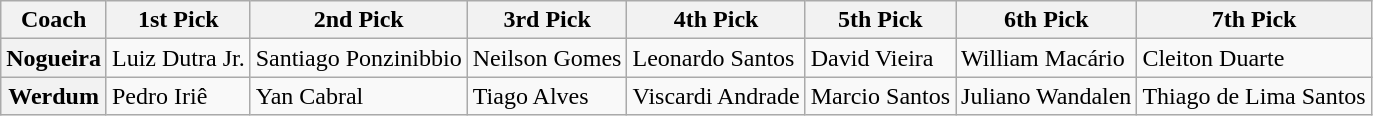<table class="wikitable">
<tr>
<th>Coach</th>
<th>1st Pick</th>
<th>2nd Pick</th>
<th>3rd Pick</th>
<th>4th Pick</th>
<th>5th Pick</th>
<th>6th Pick</th>
<th>7th Pick</th>
</tr>
<tr>
<th>Nogueira</th>
<td>Luiz Dutra Jr.</td>
<td>Santiago Ponzinibbio</td>
<td>Neilson Gomes</td>
<td>Leonardo Santos</td>
<td>David Vieira</td>
<td>William Macário</td>
<td>Cleiton Duarte</td>
</tr>
<tr>
<th>Werdum</th>
<td>Pedro Iriê</td>
<td>Yan Cabral</td>
<td>Tiago Alves</td>
<td>Viscardi Andrade</td>
<td>Marcio Santos</td>
<td>Juliano Wandalen</td>
<td>Thiago de Lima Santos</td>
</tr>
</table>
